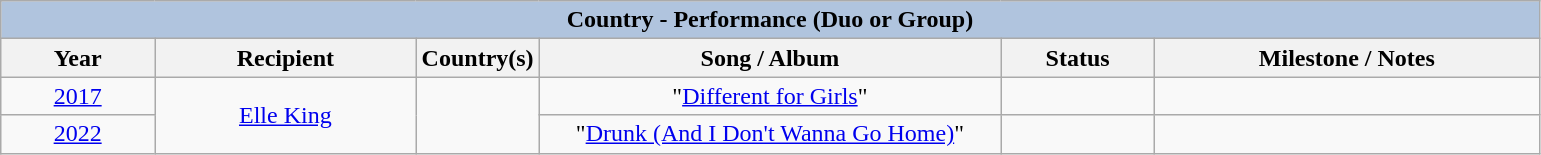<table class="wikitable" style="text-align: center">
<tr>
<th colspan="6" style="background:#B0C4DE;">Country - Performance (Duo or Group)</th>
</tr>
<tr>
<th width="10%">Year</th>
<th width="17%">Recipient</th>
<th width="8%">Country(s)</th>
<th width="30%">Song / Album</th>
<th width="10%">Status</th>
<th width="25%">Milestone / Notes</th>
</tr>
<tr>
<td><a href='#'>2017</a><br></td>
<td rowspan="2"><a href='#'>Elle King</a></td>
<td rowspan="2"></td>
<td>"<a href='#'>Different for Girls</a>"</td>
<td></td>
<td></td>
</tr>
<tr>
<td><a href='#'>2022</a><br></td>
<td>"<a href='#'>Drunk (And I Don't Wanna Go Home)</a>"</td>
<td></td>
<td></td>
</tr>
</table>
